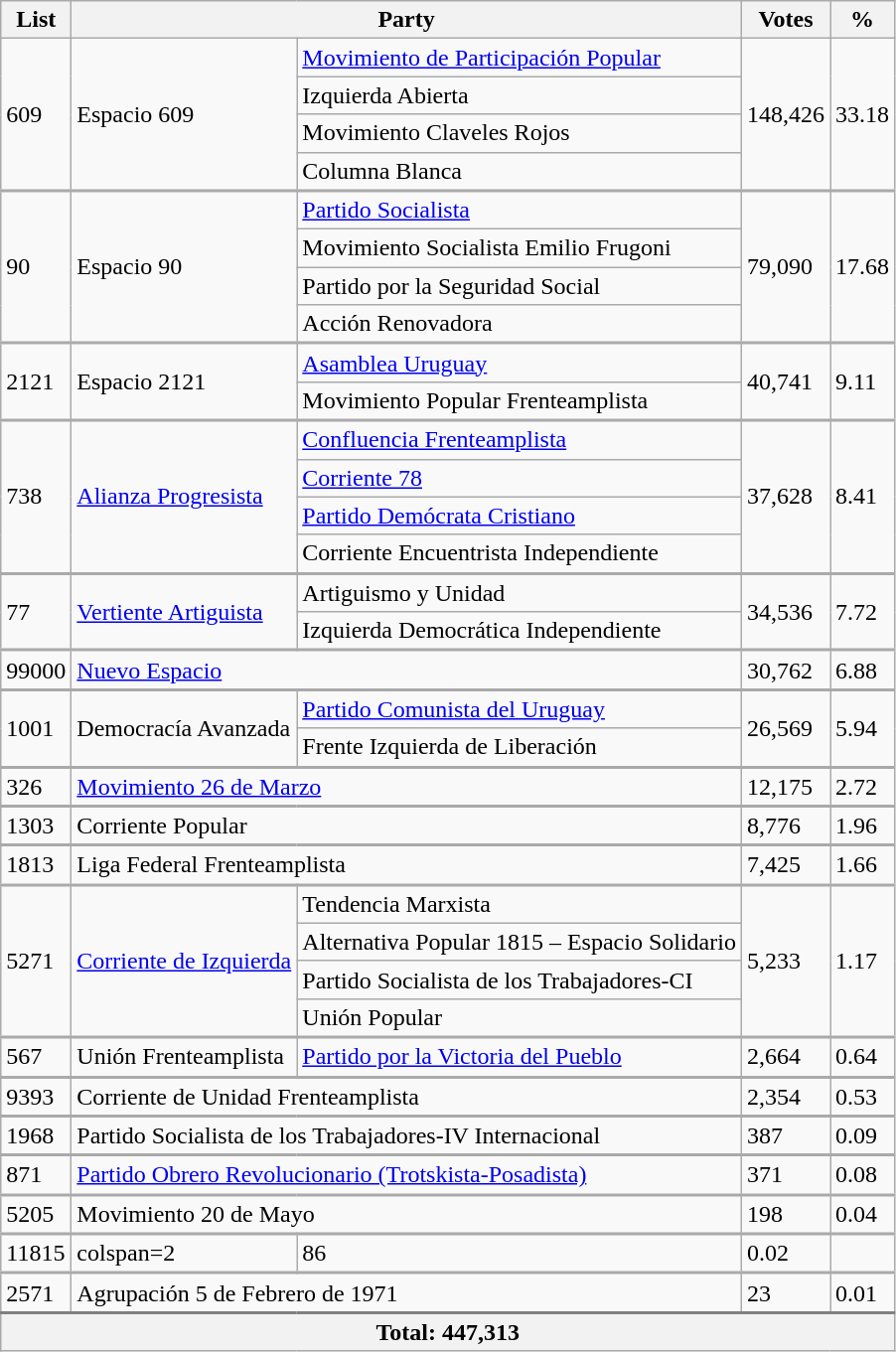<table class="wikitable">
<tr>
<th>List</th>
<th colspan=2>Party</th>
<th>Votes</th>
<th>%</th>
</tr>
<tr>
<td rowspan=4>609</td>
<td rowspan=4>Espacio 609</td>
<td><a href='#'>Movimiento de Participación Popular</a></td>
<td rowspan=4>148,426</td>
<td rowspan=4>33.18</td>
</tr>
<tr>
<td>Izquierda Abierta</td>
</tr>
<tr>
<td>Movimiento Claveles Rojos</td>
</tr>
<tr>
<td>Columna Blanca</td>
</tr>
<tr style="border-top:2px solid #aaa;">
<td rowspan=4>90</td>
<td rowspan=4>Espacio 90</td>
<td><a href='#'>Partido Socialista</a></td>
<td rowspan=4>79,090</td>
<td rowspan=4>17.68</td>
</tr>
<tr>
<td>Movimiento Socialista Emilio Frugoni</td>
</tr>
<tr>
<td>Partido por la Seguridad Social</td>
</tr>
<tr>
<td>Acción Renovadora</td>
</tr>
<tr style="border-top:2px solid #aaa;">
<td rowspan=2>2121</td>
<td rowspan=2>Espacio 2121</td>
<td><a href='#'>Asamblea Uruguay</a></td>
<td rowspan=2>40,741</td>
<td rowspan=2>9.11</td>
</tr>
<tr>
<td>Movimiento Popular Frenteamplista</td>
</tr>
<tr style="border-top:2px solid #aaa;">
<td rowspan=4>738</td>
<td rowspan=4><a href='#'>Alianza Progresista</a></td>
<td><a href='#'>Confluencia Frenteamplista</a></td>
<td rowspan=4>37,628</td>
<td rowspan=4>8.41</td>
</tr>
<tr>
<td><a href='#'>Corriente 78</a></td>
</tr>
<tr>
<td><a href='#'>Partido Demócrata Cristiano</a></td>
</tr>
<tr>
<td>Corriente Encuentrista Independiente</td>
</tr>
<tr style="border-top:2px solid #aaa;">
<td rowspan=2>77</td>
<td rowspan=2><a href='#'>Vertiente Artiguista</a></td>
<td>Artiguismo y Unidad</td>
<td rowspan=2>34,536</td>
<td rowspan=2>7.72</td>
</tr>
<tr>
<td>Izquierda Democrática Independiente</td>
</tr>
<tr style="border-top:2px solid #aaa;">
<td>99000</td>
<td colspan=2><a href='#'>Nuevo Espacio</a></td>
<td>30,762</td>
<td>6.88</td>
</tr>
<tr style="border-top:2px solid #aaa;">
<td rowspan=2>1001</td>
<td rowspan=2>Democracía Avanzada</td>
<td><a href='#'>Partido Comunista del Uruguay</a></td>
<td rowspan=2>26,569</td>
<td rowspan=2>5.94</td>
</tr>
<tr>
<td>Frente Izquierda de Liberación</td>
</tr>
<tr style="border-top:2px solid #aaa;">
<td>326</td>
<td colspan=2><a href='#'>Movimiento 26 de Marzo</a></td>
<td>12,175</td>
<td>2.72</td>
</tr>
<tr style="border-top:2px solid #aaa;">
<td>1303</td>
<td colspan=2>Corriente Popular</td>
<td>8,776</td>
<td>1.96</td>
</tr>
<tr style="border-top:2px solid #aaa;">
<td>1813</td>
<td colspan=2>Liga Federal Frenteamplista</td>
<td>7,425</td>
<td>1.66</td>
</tr>
<tr style="border-top:2px solid #aaa;">
<td rowspan=4>5271</td>
<td rowspan=4><a href='#'>Corriente de Izquierda</a></td>
<td>Tendencia Marxista</td>
<td rowspan=4>5,233</td>
<td rowspan=4>1.17</td>
</tr>
<tr>
<td>Alternativa Popular 1815 – Espacio Solidario</td>
</tr>
<tr>
<td>Partido Socialista de los Trabajadores-CI</td>
</tr>
<tr>
<td>Unión Popular</td>
</tr>
<tr style="border-top:2px solid #aaa;">
<td>567</td>
<td>Unión Frenteamplista</td>
<td><a href='#'>Partido por la Victoria del Pueblo</a></td>
<td>2,664</td>
<td>0.64</td>
</tr>
<tr style="border-top:2px solid #aaa;">
<td>9393</td>
<td colspan=2>Corriente de Unidad Frenteamplista</td>
<td>2,354</td>
<td>0.53</td>
</tr>
<tr style="border-top:2px solid #aaa;">
<td>1968</td>
<td colspan=2>Partido Socialista de los Trabajadores-IV Internacional</td>
<td>387</td>
<td>0.09</td>
</tr>
<tr style="border-top:2px solid #aaa;">
<td>871</td>
<td colspan=2><a href='#'>Partido Obrero Revolucionario (Trotskista-Posadista)</a></td>
<td>371</td>
<td>0.08</td>
</tr>
<tr style="border-top:2px solid #aaa;">
<td>5205</td>
<td colspan=2>Movimiento 20 de Mayo</td>
<td>198</td>
<td>0.04</td>
</tr>
<tr style="border-top:2px solid #aaa;">
<td>11815</td>
<td>colspan=2</td>
<td>86</td>
<td>0.02</td>
</tr>
<tr style="border-top:2px solid #aaa;">
<td>2571</td>
<td colspan=2>Agrupación 5 de Febrero de 1971</td>
<td>23</td>
<td>0.01</td>
</tr>
<tr style="border-top:2px solid grey;">
<th colspan=5>Total: 447,313</th>
</tr>
</table>
